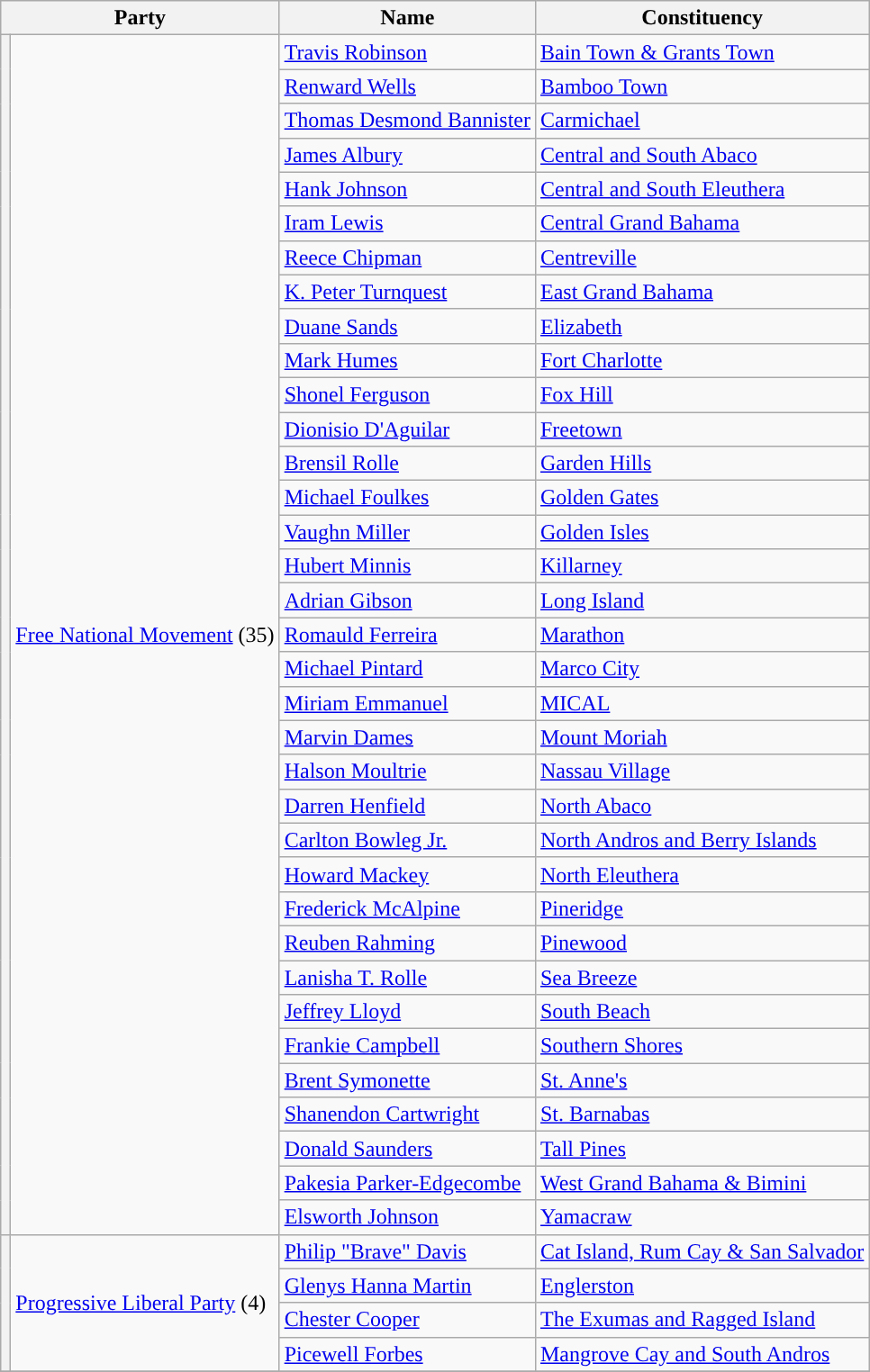<table class="wikitable sortable">
<tr>
<th colspan=2>Party</th>
<th>Name</th>
<th>Constituency</th>
</tr>
<tr>
<th rowspan="35" style="background-color: "></th>
<td rowspan="35"><a href='#'>Free National Movement</a> (35)</td>
<td><a href='#'>Travis Robinson</a></td>
<td><a href='#'>Bain Town & Grants Town</a></td>
</tr>
<tr>
<td><a href='#'>Renward Wells</a></td>
<td><a href='#'>Bamboo Town</a></td>
</tr>
<tr>
<td><a href='#'>Thomas Desmond Bannister</a></td>
<td><a href='#'>Carmichael</a></td>
</tr>
<tr>
<td><a href='#'>James Albury</a></td>
<td><a href='#'>Central and South Abaco</a></td>
</tr>
<tr>
<td><a href='#'>Hank Johnson</a></td>
<td><a href='#'>Central and South Eleuthera</a></td>
</tr>
<tr>
<td><a href='#'>Iram Lewis</a></td>
<td><a href='#'>Central Grand Bahama</a></td>
</tr>
<tr>
<td><a href='#'>Reece Chipman</a></td>
<td><a href='#'>Centreville</a></td>
</tr>
<tr>
<td><a href='#'>K. Peter Turnquest</a></td>
<td><a href='#'>East Grand Bahama</a></td>
</tr>
<tr>
<td><a href='#'>Duane Sands</a></td>
<td><a href='#'>Elizabeth</a></td>
</tr>
<tr>
<td><a href='#'>Mark Humes</a></td>
<td><a href='#'>Fort Charlotte</a></td>
</tr>
<tr>
<td><a href='#'>Shonel Ferguson</a></td>
<td><a href='#'>Fox Hill</a></td>
</tr>
<tr>
<td><a href='#'>Dionisio D'Aguilar</a></td>
<td><a href='#'>Freetown</a></td>
</tr>
<tr>
<td><a href='#'>Brensil Rolle</a></td>
<td><a href='#'>Garden Hills</a></td>
</tr>
<tr>
<td><a href='#'>Michael Foulkes</a></td>
<td><a href='#'>Golden Gates</a></td>
</tr>
<tr>
<td><a href='#'>Vaughn Miller</a></td>
<td><a href='#'>Golden Isles</a></td>
</tr>
<tr>
<td><a href='#'>Hubert Minnis</a></td>
<td><a href='#'>Killarney</a></td>
</tr>
<tr>
<td><a href='#'>Adrian Gibson</a></td>
<td><a href='#'>Long Island</a></td>
</tr>
<tr>
<td><a href='#'>Romauld Ferreira</a></td>
<td><a href='#'>Marathon</a></td>
</tr>
<tr>
<td><a href='#'>Michael Pintard</a></td>
<td><a href='#'>Marco City</a></td>
</tr>
<tr>
<td><a href='#'>Miriam Emmanuel</a></td>
<td><a href='#'>MICAL</a></td>
</tr>
<tr>
<td><a href='#'>Marvin Dames</a></td>
<td><a href='#'>Mount Moriah</a></td>
</tr>
<tr>
<td><a href='#'>Halson Moultrie</a></td>
<td><a href='#'>Nassau Village</a></td>
</tr>
<tr>
<td><a href='#'>Darren Henfield</a></td>
<td><a href='#'>North Abaco</a></td>
</tr>
<tr>
<td><a href='#'>Carlton Bowleg Jr.</a></td>
<td><a href='#'>North Andros and Berry Islands</a></td>
</tr>
<tr>
<td><a href='#'>Howard Mackey</a></td>
<td><a href='#'>North Eleuthera</a></td>
</tr>
<tr>
<td><a href='#'>Frederick McAlpine</a></td>
<td><a href='#'>Pineridge</a></td>
</tr>
<tr>
<td><a href='#'>Reuben Rahming</a></td>
<td><a href='#'>Pinewood</a></td>
</tr>
<tr>
<td><a href='#'>Lanisha T. Rolle</a></td>
<td><a href='#'>Sea Breeze</a></td>
</tr>
<tr>
<td><a href='#'>Jeffrey Lloyd</a></td>
<td><a href='#'>South Beach</a></td>
</tr>
<tr>
<td><a href='#'>Frankie Campbell</a></td>
<td><a href='#'>Southern Shores</a></td>
</tr>
<tr>
<td><a href='#'>Brent Symonette</a></td>
<td><a href='#'>St. Anne's</a></td>
</tr>
<tr>
<td><a href='#'>Shanendon Cartwright</a></td>
<td><a href='#'>St. Barnabas</a></td>
</tr>
<tr>
<td><a href='#'>Donald Saunders</a></td>
<td><a href='#'>Tall Pines</a></td>
</tr>
<tr>
<td><a href='#'>Pakesia Parker-Edgecombe</a></td>
<td><a href='#'>West Grand Bahama & Bimini</a></td>
</tr>
<tr>
<td><a href='#'>Elsworth Johnson</a></td>
<td><a href='#'>Yamacraw</a></td>
</tr>
<tr>
<th rowspan="4" style="background-color: "></th>
<td rowspan="4"><a href='#'>Progressive Liberal Party</a> (4)</td>
<td><a href='#'>Philip "Brave" Davis</a></td>
<td><a href='#'>Cat Island, Rum Cay & San Salvador</a></td>
</tr>
<tr>
<td><a href='#'>Glenys Hanna Martin</a></td>
<td><a href='#'>Englerston</a></td>
</tr>
<tr>
<td><a href='#'>Chester Cooper</a></td>
<td><a href='#'>The Exumas and Ragged Island</a></td>
</tr>
<tr>
<td><a href='#'>Picewell Forbes</a></td>
<td><a href='#'>Mangrove Cay and South Andros</a></td>
</tr>
<tr>
</tr>
</table>
